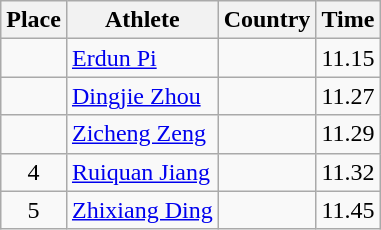<table class="wikitable">
<tr>
<th>Place</th>
<th>Athlete</th>
<th>Country</th>
<th>Time</th>
</tr>
<tr>
<td align=center></td>
<td><a href='#'>Erdun Pi</a></td>
<td></td>
<td>11.15</td>
</tr>
<tr>
<td align=center></td>
<td><a href='#'>Dingjie Zhou</a></td>
<td></td>
<td>11.27</td>
</tr>
<tr>
<td align=center></td>
<td><a href='#'>Zicheng Zeng</a></td>
<td></td>
<td>11.29</td>
</tr>
<tr>
<td align=center>4</td>
<td><a href='#'>Ruiquan Jiang</a></td>
<td></td>
<td>11.32</td>
</tr>
<tr>
<td align=center>5</td>
<td><a href='#'>Zhixiang Ding</a></td>
<td></td>
<td>11.45</td>
</tr>
</table>
